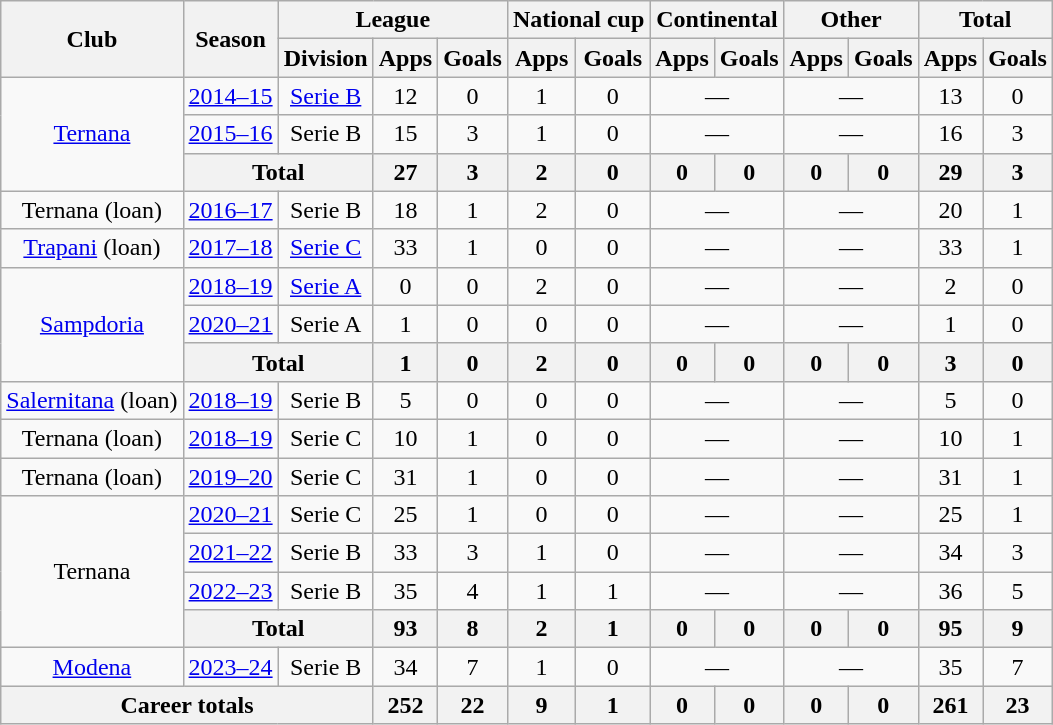<table class="wikitable" style="text-align:center">
<tr>
<th rowspan="2">Club</th>
<th rowspan="2">Season</th>
<th colspan="3">League</th>
<th colspan="2">National cup</th>
<th colspan="2">Continental</th>
<th colspan="2">Other</th>
<th colspan="2">Total</th>
</tr>
<tr>
<th>Division</th>
<th>Apps</th>
<th>Goals</th>
<th>Apps</th>
<th>Goals</th>
<th>Apps</th>
<th>Goals</th>
<th>Apps</th>
<th>Goals</th>
<th>Apps</th>
<th>Goals</th>
</tr>
<tr>
<td rowspan="3"><a href='#'>Ternana</a></td>
<td><a href='#'>2014–15</a></td>
<td><a href='#'>Serie B</a></td>
<td>12</td>
<td>0</td>
<td>1</td>
<td>0</td>
<td colspan="2">—</td>
<td colspan="2">—</td>
<td>13</td>
<td>0</td>
</tr>
<tr>
<td><a href='#'>2015–16</a></td>
<td>Serie B</td>
<td>15</td>
<td>3</td>
<td>1</td>
<td>0</td>
<td colspan="2">—</td>
<td colspan="2">—</td>
<td>16</td>
<td>3</td>
</tr>
<tr>
<th colspan="2">Total</th>
<th>27</th>
<th>3</th>
<th>2</th>
<th>0</th>
<th>0</th>
<th>0</th>
<th>0</th>
<th>0</th>
<th>29</th>
<th>3</th>
</tr>
<tr>
<td>Ternana (loan)</td>
<td><a href='#'>2016–17</a></td>
<td>Serie B</td>
<td>18</td>
<td>1</td>
<td>2</td>
<td>0</td>
<td colspan="2">—</td>
<td colspan="2">—</td>
<td>20</td>
<td>1</td>
</tr>
<tr>
<td><a href='#'>Trapani</a> (loan)</td>
<td><a href='#'>2017–18</a></td>
<td><a href='#'>Serie C</a></td>
<td>33</td>
<td>1</td>
<td>0</td>
<td>0</td>
<td colspan="2">—</td>
<td colspan="2">—</td>
<td>33</td>
<td>1</td>
</tr>
<tr>
<td rowspan="3"><a href='#'>Sampdoria</a></td>
<td><a href='#'>2018–19</a></td>
<td><a href='#'>Serie A</a></td>
<td>0</td>
<td>0</td>
<td>2</td>
<td>0</td>
<td colspan="2">—</td>
<td colspan="2">—</td>
<td>2</td>
<td>0</td>
</tr>
<tr>
<td><a href='#'>2020–21</a></td>
<td>Serie A</td>
<td>1</td>
<td>0</td>
<td>0</td>
<td>0</td>
<td colspan="2">—</td>
<td colspan="2">—</td>
<td>1</td>
<td>0</td>
</tr>
<tr>
<th colspan="2">Total</th>
<th>1</th>
<th>0</th>
<th>2</th>
<th>0</th>
<th>0</th>
<th>0</th>
<th>0</th>
<th>0</th>
<th>3</th>
<th>0</th>
</tr>
<tr>
<td><a href='#'>Salernitana</a> (loan)</td>
<td><a href='#'>2018–19</a></td>
<td>Serie B</td>
<td>5</td>
<td>0</td>
<td>0</td>
<td>0</td>
<td colspan="2">—</td>
<td colspan="2">—</td>
<td>5</td>
<td>0</td>
</tr>
<tr>
<td>Ternana (loan)</td>
<td><a href='#'>2018–19</a></td>
<td>Serie C</td>
<td>10</td>
<td>1</td>
<td>0</td>
<td>0</td>
<td colspan="2">—</td>
<td colspan="2">—</td>
<td>10</td>
<td>1</td>
</tr>
<tr>
<td>Ternana (loan)</td>
<td><a href='#'>2019–20</a></td>
<td>Serie C</td>
<td>31</td>
<td>1</td>
<td>0</td>
<td>0</td>
<td colspan="2">—</td>
<td colspan="2">—</td>
<td>31</td>
<td>1</td>
</tr>
<tr>
<td rowspan="4">Ternana</td>
<td><a href='#'>2020–21</a></td>
<td>Serie C</td>
<td>25</td>
<td>1</td>
<td>0</td>
<td>0</td>
<td colspan="2">—</td>
<td colspan="2">—</td>
<td>25</td>
<td>1</td>
</tr>
<tr>
<td><a href='#'>2021–22</a></td>
<td>Serie B</td>
<td>33</td>
<td>3</td>
<td>1</td>
<td>0</td>
<td colspan="2">—</td>
<td colspan="2">—</td>
<td>34</td>
<td>3</td>
</tr>
<tr>
<td><a href='#'>2022–23</a></td>
<td>Serie B</td>
<td>35</td>
<td>4</td>
<td>1</td>
<td>1</td>
<td colspan="2">—</td>
<td colspan="2">—</td>
<td>36</td>
<td>5</td>
</tr>
<tr>
<th colspan="2">Total</th>
<th>93</th>
<th>8</th>
<th>2</th>
<th>1</th>
<th>0</th>
<th>0</th>
<th>0</th>
<th>0</th>
<th>95</th>
<th>9</th>
</tr>
<tr>
<td><a href='#'>Modena</a></td>
<td><a href='#'>2023–24</a></td>
<td>Serie B</td>
<td>34</td>
<td>7</td>
<td>1</td>
<td>0</td>
<td colspan="2">—</td>
<td colspan="2">—</td>
<td>35</td>
<td>7</td>
</tr>
<tr>
<th colspan="3">Career totals</th>
<th>252</th>
<th>22</th>
<th>9</th>
<th>1</th>
<th>0</th>
<th>0</th>
<th>0</th>
<th>0</th>
<th>261</th>
<th>23</th>
</tr>
</table>
